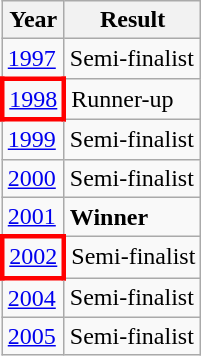<table class="wikitable">
<tr>
<th>Year</th>
<th>Result</th>
</tr>
<tr>
<td><a href='#'>1997</a></td>
<td> Semi-finalist</td>
</tr>
<tr>
<td style="border: 3px solid red"><a href='#'>1998</a></td>
<td> Runner-up</td>
</tr>
<tr>
<td><a href='#'>1999</a></td>
<td> Semi-finalist</td>
</tr>
<tr>
<td><a href='#'>2000</a></td>
<td> Semi-finalist</td>
</tr>
<tr>
<td><a href='#'>2001</a></td>
<td> <strong>Winner</strong></td>
</tr>
<tr>
<td style="border: 3px solid red"><a href='#'>2002</a></td>
<td> Semi-finalist</td>
</tr>
<tr>
<td><a href='#'>2004</a></td>
<td> Semi-finalist</td>
</tr>
<tr>
<td><a href='#'>2005</a></td>
<td> Semi-finalist</td>
</tr>
</table>
